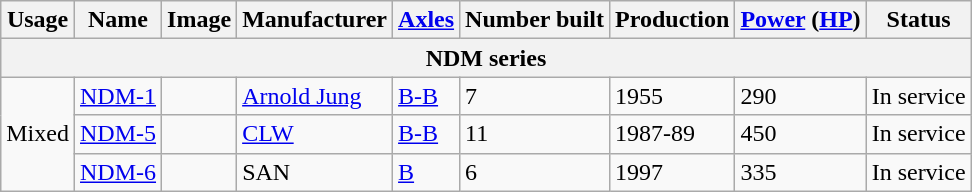<table class="sortable wikitable"style="text-align:left;"style="font-size: 85%">
<tr>
<th>Usage</th>
<th>Name</th>
<th>Image</th>
<th>Manufacturer</th>
<th><a href='#'>Axles</a></th>
<th>Number built</th>
<th>Production</th>
<th><a href='#'>Power</a> (<a href='#'>HP</a>)</th>
<th>Status</th>
</tr>
<tr>
<th colspan="9">NDM series</th>
</tr>
<tr>
<td rowspan="3">Mixed</td>
<td><a href='#'>NDM-1</a></td>
<td></td>
<td><a href='#'>Arnold Jung</a></td>
<td><a href='#'>B-B</a></td>
<td>7</td>
<td>1955</td>
<td>290</td>
<td>In service</td>
</tr>
<tr>
<td><a href='#'>NDM-5</a></td>
<td></td>
<td><a href='#'>CLW</a></td>
<td><a href='#'>B-B</a></td>
<td>11</td>
<td>1987-89</td>
<td>450</td>
<td>In service</td>
</tr>
<tr>
<td><a href='#'>NDM-6</a></td>
<td></td>
<td>SAN</td>
<td><a href='#'>B</a></td>
<td>6</td>
<td>1997</td>
<td>335</td>
<td>In service</td>
</tr>
</table>
